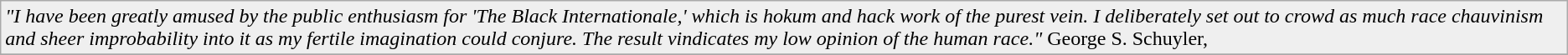<table class="wikitable">
<tr bgcolor="#efefef">
<td><em>"I have been greatly amused by the public enthusiasm for 'The Black Internationale,' which is hokum and hack work of the purest vein. I deliberately set out to crowd as much race chauvinism and sheer improbability into it as my fertile imagination could conjure. The result vindicates my low opinion of the human race."</em> George S. Schuyler, </td>
</tr>
<tr>
</tr>
</table>
